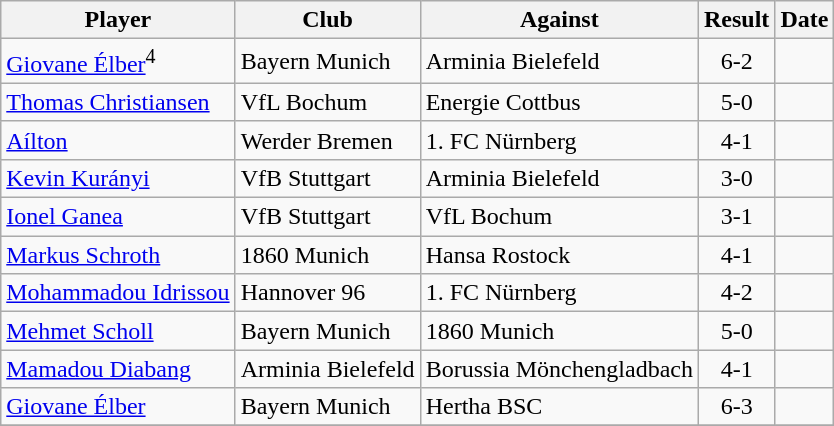<table class="wikitable sortable">
<tr>
<th>Player</th>
<th>Club</th>
<th>Against</th>
<th align="center">Result</th>
<th>Date</th>
</tr>
<tr>
<td> <a href='#'>Giovane Élber</a><sup>4</sup></td>
<td>Bayern Munich</td>
<td>Arminia Bielefeld</td>
<td align="center">6-2</td>
<td></td>
</tr>
<tr>
<td> <a href='#'>Thomas Christiansen</a></td>
<td>VfL Bochum</td>
<td>Energie Cottbus</td>
<td align="center">5-0</td>
<td></td>
</tr>
<tr>
<td> <a href='#'>Aílton</a></td>
<td>Werder Bremen</td>
<td>1. FC Nürnberg</td>
<td align="center">4-1</td>
<td></td>
</tr>
<tr>
<td> <a href='#'>Kevin Kurányi</a></td>
<td>VfB Stuttgart</td>
<td>Arminia Bielefeld</td>
<td align="center">3-0</td>
<td></td>
</tr>
<tr>
<td> <a href='#'>Ionel Ganea</a></td>
<td>VfB Stuttgart</td>
<td>VfL Bochum</td>
<td align="center">3-1</td>
<td></td>
</tr>
<tr>
<td> <a href='#'>Markus Schroth</a></td>
<td>1860 Munich</td>
<td>Hansa Rostock</td>
<td align="center">4-1</td>
<td></td>
</tr>
<tr>
<td> <a href='#'>Mohammadou Idrissou</a></td>
<td>Hannover 96</td>
<td>1. FC Nürnberg</td>
<td align="center">4-2</td>
<td></td>
</tr>
<tr>
<td> <a href='#'>Mehmet Scholl</a></td>
<td>Bayern Munich</td>
<td>1860 Munich</td>
<td align="center">5-0</td>
<td></td>
</tr>
<tr>
<td> <a href='#'>Mamadou Diabang</a></td>
<td>Arminia Bielefeld</td>
<td>Borussia Mönchengladbach</td>
<td align="center">4-1</td>
<td></td>
</tr>
<tr>
<td> <a href='#'>Giovane Élber</a></td>
<td>Bayern Munich</td>
<td>Hertha BSC</td>
<td align="center">6-3</td>
<td></td>
</tr>
<tr>
</tr>
</table>
